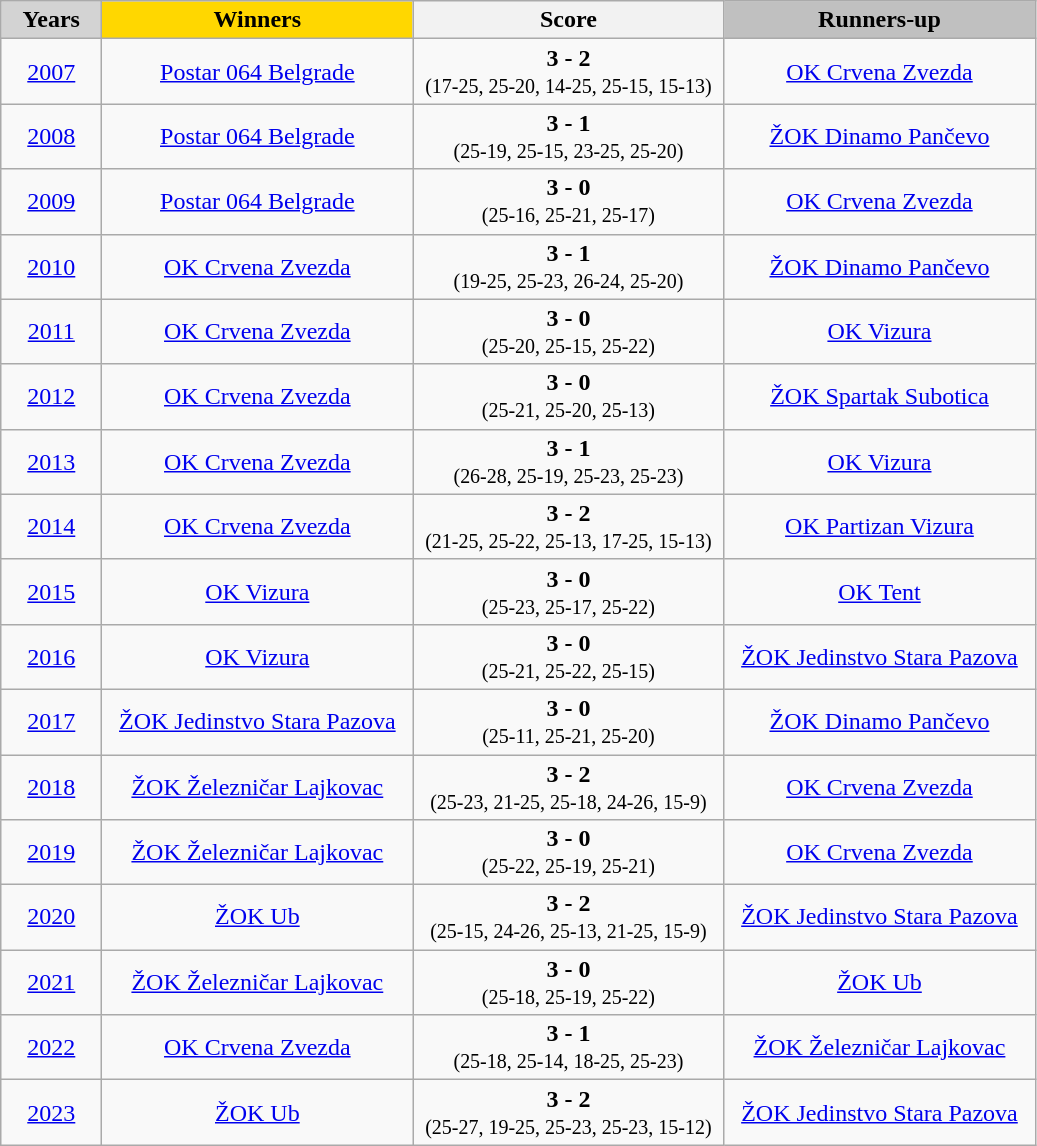<table class="wikitable">
<tr>
<th width=60; style="background:#d3d3d3">Years</th>
<th width=200; style="background:gold">Winners</th>
<th width=200>Score</th>
<th width=200; style="background:silver">Runners-up</th>
</tr>
<tr align=center>
<td><a href='#'>2007</a></td>
<td><a href='#'>Postar 064 Belgrade</a></td>
<td><strong>3 - 2</strong><br><small>(17-25, 25-20, 14-25, 25-15, 15-13)</small></td>
<td><a href='#'>OK Crvena Zvezda</a></td>
</tr>
<tr align=center>
<td><a href='#'>2008</a></td>
<td><a href='#'>Postar 064 Belgrade</a></td>
<td><strong>3 - 1</strong><br><small>(25-19, 25-15, 23-25, 25-20)</small></td>
<td><a href='#'>ŽOK Dinamo Pančevo</a></td>
</tr>
<tr align=center>
<td><a href='#'>2009</a></td>
<td><a href='#'>Postar 064 Belgrade</a></td>
<td><strong>3 - 0</strong><br><small>(25-16, 25-21, 25-17)</small></td>
<td><a href='#'>OK Crvena Zvezda</a></td>
</tr>
<tr align=center>
<td><a href='#'>2010</a></td>
<td><a href='#'>OK Crvena Zvezda</a></td>
<td><strong>3 - 1</strong><br><small>(19-25, 25-23, 26-24, 25-20)</small></td>
<td><a href='#'>ŽOK Dinamo Pančevo</a></td>
</tr>
<tr align=center>
<td><a href='#'>2011</a></td>
<td><a href='#'>OK Crvena Zvezda</a></td>
<td><strong>3 - 0</strong><br><small>(25-20, 25-15, 25-22)</small></td>
<td><a href='#'>OK Vizura</a></td>
</tr>
<tr align=center>
<td><a href='#'>2012</a></td>
<td><a href='#'>OK Crvena Zvezda</a></td>
<td><strong>3 - 0</strong><br><small>(25-21, 25-20, 25-13)</small></td>
<td><a href='#'>ŽOK Spartak Subotica</a></td>
</tr>
<tr align=center>
<td><a href='#'>2013</a></td>
<td><a href='#'>OK Crvena Zvezda</a></td>
<td><strong>3 - 1</strong><br><small>(26-28, 25-19, 25-23, 25-23)</small></td>
<td><a href='#'>OK Vizura</a></td>
</tr>
<tr align=center>
<td><a href='#'>2014</a></td>
<td><a href='#'>OK Crvena Zvezda</a></td>
<td><strong>3 - 2</strong><br><small>(21-25, 25-22, 25-13, 17-25, 15-13)</small></td>
<td><a href='#'>OK Partizan Vizura</a></td>
</tr>
<tr align=center>
<td><a href='#'>2015</a></td>
<td><a href='#'>OK Vizura</a></td>
<td><strong>3 - 0</strong><br><small>(25-23, 25-17, 25-22)</small></td>
<td><a href='#'>OK Tent</a></td>
</tr>
<tr align=center>
<td><a href='#'>2016</a></td>
<td><a href='#'>OK Vizura</a></td>
<td><strong>3 - 0</strong><br><small>(25-21, 25-22, 25-15)</small></td>
<td><a href='#'>ŽOK Jedinstvo Stara Pazova</a></td>
</tr>
<tr align=center>
<td><a href='#'>2017</a></td>
<td><a href='#'>ŽOK Jedinstvo Stara Pazova</a></td>
<td><strong>3 - 0</strong><br><small>(25-11, 25-21, 25-20)</small></td>
<td><a href='#'>ŽOK Dinamo Pančevo</a></td>
</tr>
<tr align=center>
<td><a href='#'>2018</a></td>
<td><a href='#'>ŽOK Železničar Lajkovac</a></td>
<td><strong>3 - 2</strong><br><small>(25-23, 21-25, 25-18, 24-26, 15-9)</small></td>
<td><a href='#'>OK Crvena Zvezda</a></td>
</tr>
<tr align=center>
<td><a href='#'>2019</a></td>
<td><a href='#'>ŽOK Železničar Lajkovac</a></td>
<td><strong>3 - 0</strong><br><small>(25-22, 25-19, 25-21)</small></td>
<td><a href='#'>OK Crvena Zvezda</a></td>
</tr>
<tr align=center>
<td><a href='#'>2020</a></td>
<td><a href='#'>ŽOK Ub</a></td>
<td><strong>3 - 2</strong><br><small>(25-15, 24-26, 25-13, 21-25, 15-9)</small></td>
<td><a href='#'>ŽOK Jedinstvo Stara Pazova</a></td>
</tr>
<tr align=center>
<td><a href='#'>2021</a></td>
<td><a href='#'>ŽOK Železničar Lajkovac</a></td>
<td><strong>3 - 0</strong><br><small>(25-18, 25-19, 25-22)</small></td>
<td><a href='#'>ŽOK Ub</a></td>
</tr>
<tr align=center>
<td><a href='#'>2022</a></td>
<td><a href='#'>OK Crvena Zvezda</a></td>
<td><strong>3 - 1</strong><br><small>(25-18, 25-14, 18-25, 25-23)</small></td>
<td><a href='#'>ŽOK Železničar Lajkovac</a></td>
</tr>
<tr align=center>
<td><a href='#'>2023</a></td>
<td><a href='#'>ŽOK Ub</a></td>
<td><strong>3 - 2</strong><br><small>(25-27, 19-25, 25-23, 25-23, 15-12)</small></td>
<td><a href='#'>ŽOK Jedinstvo Stara Pazova</a></td>
</tr>
</table>
